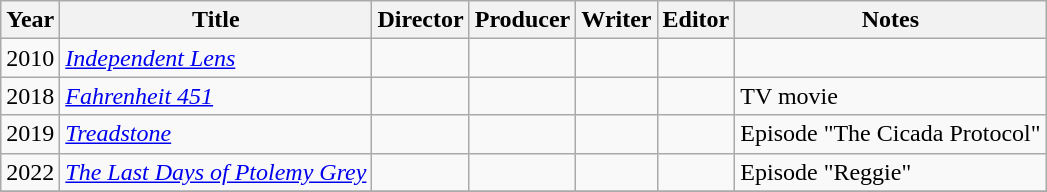<table class="wikitable">
<tr>
<th>Year</th>
<th>Title</th>
<th>Director</th>
<th>Producer</th>
<th>Writer</th>
<th>Editor</th>
<th>Notes</th>
</tr>
<tr>
<td>2010</td>
<td><em><a href='#'>Independent Lens</a></em></td>
<td></td>
<td></td>
<td></td>
<td></td>
<td></td>
</tr>
<tr>
<td>2018</td>
<td><em><a href='#'>Fahrenheit 451</a></em></td>
<td></td>
<td></td>
<td></td>
<td></td>
<td>TV movie</td>
</tr>
<tr>
<td>2019</td>
<td><em><a href='#'>Treadstone</a></em></td>
<td></td>
<td></td>
<td></td>
<td></td>
<td>Episode "The Cicada Protocol"</td>
</tr>
<tr>
<td>2022</td>
<td><em><a href='#'>The Last Days of Ptolemy Grey</a></em></td>
<td></td>
<td></td>
<td></td>
<td></td>
<td>Episode "Reggie"</td>
</tr>
<tr>
</tr>
</table>
